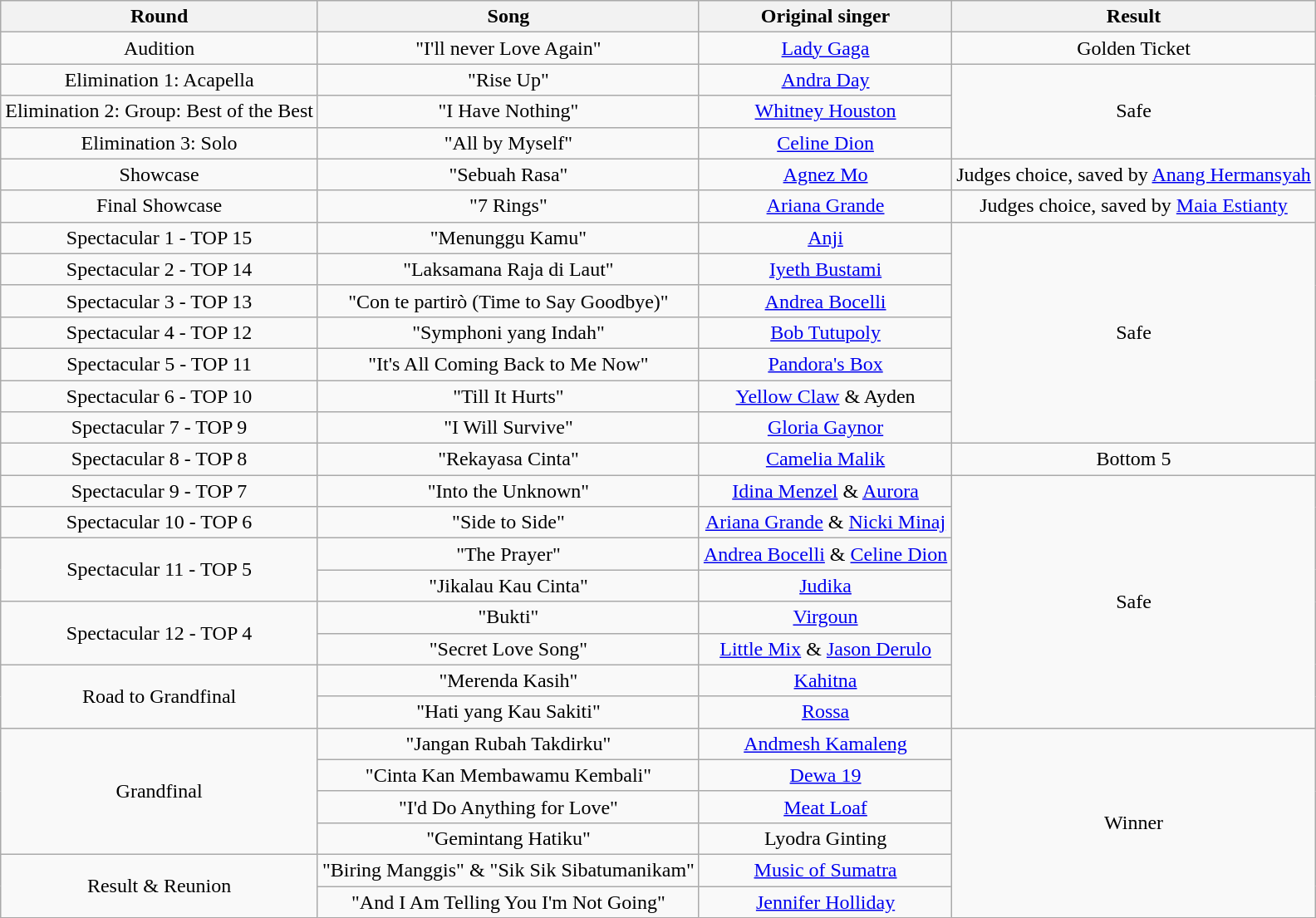<table class="wikitable" style="text-align:center;">
<tr>
<th scope="col">Round</th>
<th scope="col">Song</th>
<th scope="col">Original singer</th>
<th scope="col">Result</th>
</tr>
<tr>
<td>Audition</td>
<td>"I'll never Love Again"</td>
<td><a href='#'>Lady Gaga</a></td>
<td>Golden Ticket</td>
</tr>
<tr>
<td>Elimination 1: Acapella</td>
<td>"Rise Up"</td>
<td><a href='#'>Andra Day</a></td>
<td rowspan="3">Safe</td>
</tr>
<tr>
<td>Elimination 2: Group: Best of the Best</td>
<td>"I Have Nothing"</td>
<td><a href='#'>Whitney Houston</a></td>
</tr>
<tr>
<td>Elimination 3: Solo</td>
<td>"All by Myself"</td>
<td><a href='#'>Celine Dion</a></td>
</tr>
<tr>
<td>Showcase</td>
<td>"Sebuah Rasa"</td>
<td><a href='#'>Agnez Mo</a></td>
<td>Judges choice, saved by <a href='#'>Anang Hermansyah</a></td>
</tr>
<tr>
<td>Final Showcase</td>
<td>"7 Rings"</td>
<td><a href='#'>Ariana Grande</a></td>
<td>Judges choice, saved by <a href='#'>Maia Estianty</a></td>
</tr>
<tr>
<td>Spectacular 1 - TOP 15</td>
<td>"Menunggu Kamu"</td>
<td><a href='#'>Anji</a></td>
<td rowspan="7">Safe</td>
</tr>
<tr>
<td>Spectacular 2 - TOP 14</td>
<td>"Laksamana Raja di Laut"</td>
<td><a href='#'>Iyeth Bustami</a></td>
</tr>
<tr>
<td>Spectacular 3 - TOP 13</td>
<td>"Con te partirò (Time to Say Goodbye)"</td>
<td><a href='#'>Andrea Bocelli</a></td>
</tr>
<tr>
<td>Spectacular 4 - TOP 12</td>
<td>"Symphoni yang Indah"</td>
<td><a href='#'>Bob Tutupoly</a></td>
</tr>
<tr>
<td>Spectacular 5 - TOP 11</td>
<td>"It's All Coming Back to Me Now"</td>
<td><a href='#'>Pandora's Box</a></td>
</tr>
<tr>
<td>Spectacular 6 - TOP 10</td>
<td>"Till It Hurts"</td>
<td><a href='#'>Yellow Claw</a> & Ayden</td>
</tr>
<tr>
<td>Spectacular 7 - TOP 9</td>
<td>"I Will Survive"</td>
<td><a href='#'>Gloria Gaynor</a></td>
</tr>
<tr>
<td>Spectacular 8 - TOP 8</td>
<td>"Rekayasa Cinta"</td>
<td><a href='#'>Camelia Malik</a></td>
<td>Bottom 5</td>
</tr>
<tr>
<td>Spectacular 9 - TOP 7</td>
<td>"Into the Unknown"</td>
<td><a href='#'>Idina Menzel</a> & <a href='#'>Aurora</a></td>
<td rowspan="8">Safe</td>
</tr>
<tr>
<td>Spectacular 10 - TOP 6</td>
<td>"Side to Side"</td>
<td><a href='#'>Ariana Grande</a> & <a href='#'>Nicki Minaj</a></td>
</tr>
<tr>
<td rowspan="2">Spectacular 11 - TOP 5</td>
<td>"The Prayer"</td>
<td><a href='#'>Andrea Bocelli</a> & <a href='#'>Celine Dion</a></td>
</tr>
<tr>
<td>"Jikalau Kau Cinta"</td>
<td><a href='#'>Judika</a></td>
</tr>
<tr>
<td rowspan="2">Spectacular 12 - TOP 4</td>
<td>"Bukti"</td>
<td><a href='#'>Virgoun</a></td>
</tr>
<tr>
<td>"Secret Love Song"</td>
<td><a href='#'>Little Mix</a> & <a href='#'>Jason Derulo</a></td>
</tr>
<tr>
<td rowspan="2">Road to Grandfinal</td>
<td>"Merenda Kasih"</td>
<td><a href='#'>Kahitna</a></td>
</tr>
<tr>
<td>"Hati yang Kau Sakiti"</td>
<td><a href='#'>Rossa</a></td>
</tr>
<tr>
<td rowspan="4">Grandfinal</td>
<td>"Jangan Rubah Takdirku"</td>
<td><a href='#'>Andmesh Kamaleng</a></td>
<td rowspan="6">Winner</td>
</tr>
<tr>
<td>"Cinta Kan Membawamu Kembali"</td>
<td><a href='#'>Dewa 19</a></td>
</tr>
<tr>
<td>"I'd Do Anything for Love"</td>
<td><a href='#'>Meat Loaf</a></td>
</tr>
<tr>
<td>"Gemintang Hatiku"</td>
<td>Lyodra Ginting</td>
</tr>
<tr>
<td rowspan="2">Result & Reunion</td>
<td>"Biring Manggis" & "Sik Sik Sibatumanikam"</td>
<td><a href='#'>Music of Sumatra</a></td>
</tr>
<tr>
<td>"And I Am Telling You I'm Not Going"</td>
<td><a href='#'>Jennifer Holliday</a></td>
</tr>
</table>
